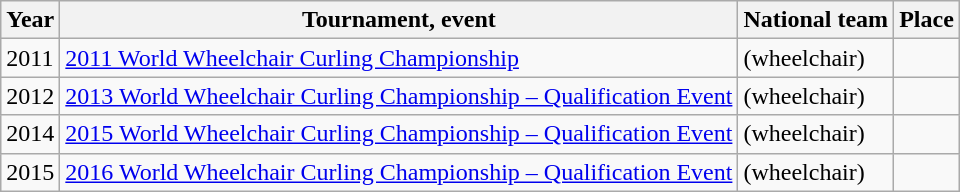<table class="wikitable">
<tr>
<th scope="col">Year</th>
<th scope="col">Tournament, event</th>
<th scope="col">National team</th>
<th scope="col">Place</th>
</tr>
<tr>
<td>2011</td>
<td><a href='#'>2011 World Wheelchair Curling Championship</a></td>
<td> (wheelchair)</td>
<td></td>
</tr>
<tr>
<td>2012</td>
<td><a href='#'>2013 World Wheelchair Curling Championship – Qualification Event</a></td>
<td> (wheelchair)</td>
<td></td>
</tr>
<tr>
<td>2014</td>
<td><a href='#'>2015 World Wheelchair Curling Championship – Qualification Event</a></td>
<td> (wheelchair)</td>
<td></td>
</tr>
<tr>
<td>2015</td>
<td><a href='#'>2016 World Wheelchair Curling Championship – Qualification Event</a></td>
<td> (wheelchair)</td>
<td></td>
</tr>
</table>
